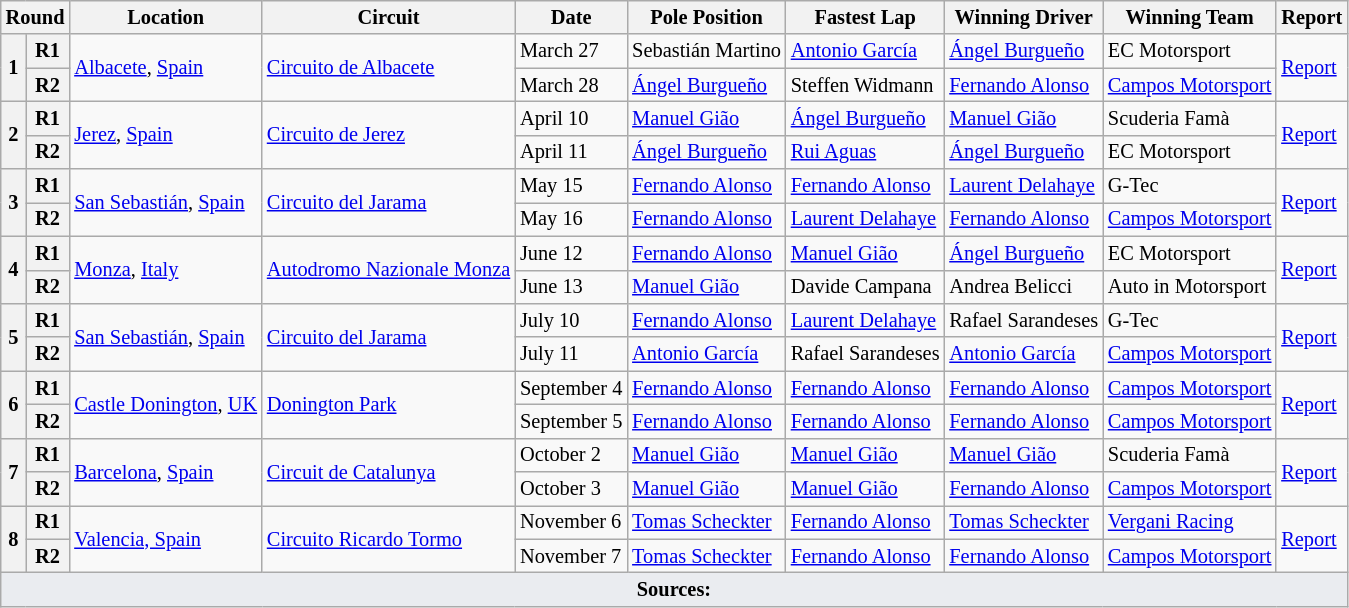<table class="wikitable" style="font-size: 85%">
<tr>
<th colspan=2>Round</th>
<th>Location</th>
<th>Circuit</th>
<th>Date</th>
<th>Pole Position</th>
<th>Fastest Lap</th>
<th>Winning Driver</th>
<th>Winning Team</th>
<th>Report</th>
</tr>
<tr>
<th rowspan=2>1</th>
<th>R1</th>
<td rowspan=2> <a href='#'>Albacete</a>, <a href='#'>Spain</a></td>
<td rowspan=2> <a href='#'>Circuito de Albacete</a></td>
<td>March 27</td>
<td nowrap> Sebastián Martino</td>
<td> <a href='#'>Antonio García</a></td>
<td nowrap> <a href='#'>Ángel Burgueño</a></td>
<td> EC Motorsport</td>
<td rowspan=2><a href='#'>Report</a></td>
</tr>
<tr>
<th>R2</th>
<td>March 28</td>
<td nowrap> <a href='#'>Ángel Burgueño</a></td>
<td> Steffen Widmann</td>
<td> <a href='#'>Fernando Alonso</a></td>
<td nowrap> <a href='#'>Campos Motorsport</a></td>
</tr>
<tr>
<th rowspan=2>2</th>
<th>R1</th>
<td rowspan=2> <a href='#'>Jerez</a>, <a href='#'>Spain</a></td>
<td rowspan=2> <a href='#'>Circuito de Jerez</a></td>
<td>April 10</td>
<td> <a href='#'>Manuel Gião</a></td>
<td> <a href='#'>Ángel Burgueño</a></td>
<td> <a href='#'>Manuel Gião</a></td>
<td> Scuderia Famà</td>
<td rowspan=2><a href='#'>Report</a></td>
</tr>
<tr>
<th>R2</th>
<td>April 11</td>
<td> <a href='#'>Ángel Burgueño</a></td>
<td> <a href='#'>Rui Aguas</a></td>
<td> <a href='#'>Ángel Burgueño</a></td>
<td> EC Motorsport</td>
</tr>
<tr>
<th rowspan=2>3</th>
<th>R1</th>
<td rowspan=2 nowrap> <a href='#'>San Sebastián</a>, <a href='#'>Spain</a></td>
<td rowspan=2> <a href='#'>Circuito del Jarama</a></td>
<td>May 15</td>
<td> <a href='#'>Fernando Alonso</a></td>
<td> <a href='#'>Fernando Alonso</a></td>
<td> <a href='#'>Laurent Delahaye</a></td>
<td> G-Tec</td>
<td rowspan=2><a href='#'>Report</a></td>
</tr>
<tr>
<th>R2</th>
<td>May 16</td>
<td> <a href='#'>Fernando Alonso</a></td>
<td> <a href='#'>Laurent Delahaye</a></td>
<td> <a href='#'>Fernando Alonso</a></td>
<td> <a href='#'>Campos Motorsport</a></td>
</tr>
<tr>
<th rowspan=2>4</th>
<th>R1</th>
<td rowspan=2> <a href='#'>Monza</a>, <a href='#'>Italy</a></td>
<td rowspan=2 nowrap> <a href='#'>Autodromo Nazionale Monza</a></td>
<td>June 12</td>
<td> <a href='#'>Fernando Alonso</a></td>
<td> <a href='#'>Manuel Gião</a></td>
<td> <a href='#'>Ángel Burgueño</a></td>
<td> EC Motorsport</td>
<td rowspan=2><a href='#'>Report</a></td>
</tr>
<tr>
<th>R2</th>
<td>June 13</td>
<td> <a href='#'>Manuel Gião</a></td>
<td> Davide Campana</td>
<td> Andrea Belicci</td>
<td> Auto in Motorsport</td>
</tr>
<tr>
<th rowspan=2>5</th>
<th>R1</th>
<td rowspan=2> <a href='#'>San Sebastián</a>, <a href='#'>Spain</a></td>
<td rowspan=2> <a href='#'>Circuito del Jarama</a></td>
<td>July 10</td>
<td> <a href='#'>Fernando Alonso</a></td>
<td> <a href='#'>Laurent Delahaye</a></td>
<td nowrap> Rafael Sarandeses</td>
<td> G-Tec</td>
<td rowspan=2><a href='#'>Report</a></td>
</tr>
<tr>
<th>R2</th>
<td>July 11</td>
<td> <a href='#'>Antonio García</a></td>
<td nowrap> Rafael Sarandeses</td>
<td> <a href='#'>Antonio García</a></td>
<td> <a href='#'>Campos Motorsport</a></td>
</tr>
<tr>
<th rowspan=2>6</th>
<th>R1</th>
<td rowspan=2 nowrap> <a href='#'>Castle Donington</a>, <a href='#'>UK</a></td>
<td rowspan=2> <a href='#'>Donington Park</a></td>
<td nowrap>September 4</td>
<td> <a href='#'>Fernando Alonso</a></td>
<td> <a href='#'>Fernando Alonso</a></td>
<td> <a href='#'>Fernando Alonso</a></td>
<td> <a href='#'>Campos Motorsport</a></td>
<td rowspan=2><a href='#'>Report</a></td>
</tr>
<tr>
<th>R2</th>
<td nowrap>September 5</td>
<td> <a href='#'>Fernando Alonso</a></td>
<td> <a href='#'>Fernando Alonso</a></td>
<td> <a href='#'>Fernando Alonso</a></td>
<td> <a href='#'>Campos Motorsport</a></td>
</tr>
<tr>
<th rowspan=2>7</th>
<th>R1</th>
<td rowspan=2> <a href='#'>Barcelona</a>, <a href='#'>Spain</a></td>
<td rowspan=2> <a href='#'>Circuit de Catalunya</a></td>
<td>October 2</td>
<td> <a href='#'>Manuel Gião</a></td>
<td> <a href='#'>Manuel Gião</a></td>
<td> <a href='#'>Manuel Gião</a></td>
<td> Scuderia Famà</td>
<td rowspan=2><a href='#'>Report</a></td>
</tr>
<tr>
<th>R2</th>
<td>October 3</td>
<td> <a href='#'>Manuel Gião</a></td>
<td> <a href='#'>Manuel Gião</a></td>
<td> <a href='#'>Fernando Alonso</a></td>
<td> <a href='#'>Campos Motorsport</a></td>
</tr>
<tr>
<th rowspan=2>8</th>
<th>R1</th>
<td rowspan=2> <a href='#'>Valencia, Spain</a></td>
<td rowspan=2> <a href='#'>Circuito Ricardo Tormo</a></td>
<td>November 6</td>
<td> <a href='#'>Tomas Scheckter</a></td>
<td> <a href='#'>Fernando Alonso</a></td>
<td> <a href='#'>Tomas Scheckter</a></td>
<td> <a href='#'>Vergani Racing</a></td>
<td rowspan=2><a href='#'>Report</a></td>
</tr>
<tr>
<th>R2</th>
<td>November 7</td>
<td> <a href='#'>Tomas Scheckter</a></td>
<td> <a href='#'>Fernando Alonso</a></td>
<td> <a href='#'>Fernando Alonso</a></td>
<td> <a href='#'>Campos Motorsport</a></td>
</tr>
<tr class="sortbottom">
<td colspan="10" style="background-color:#EAECF0;text-align:center"><strong>Sources:</strong></td>
</tr>
</table>
